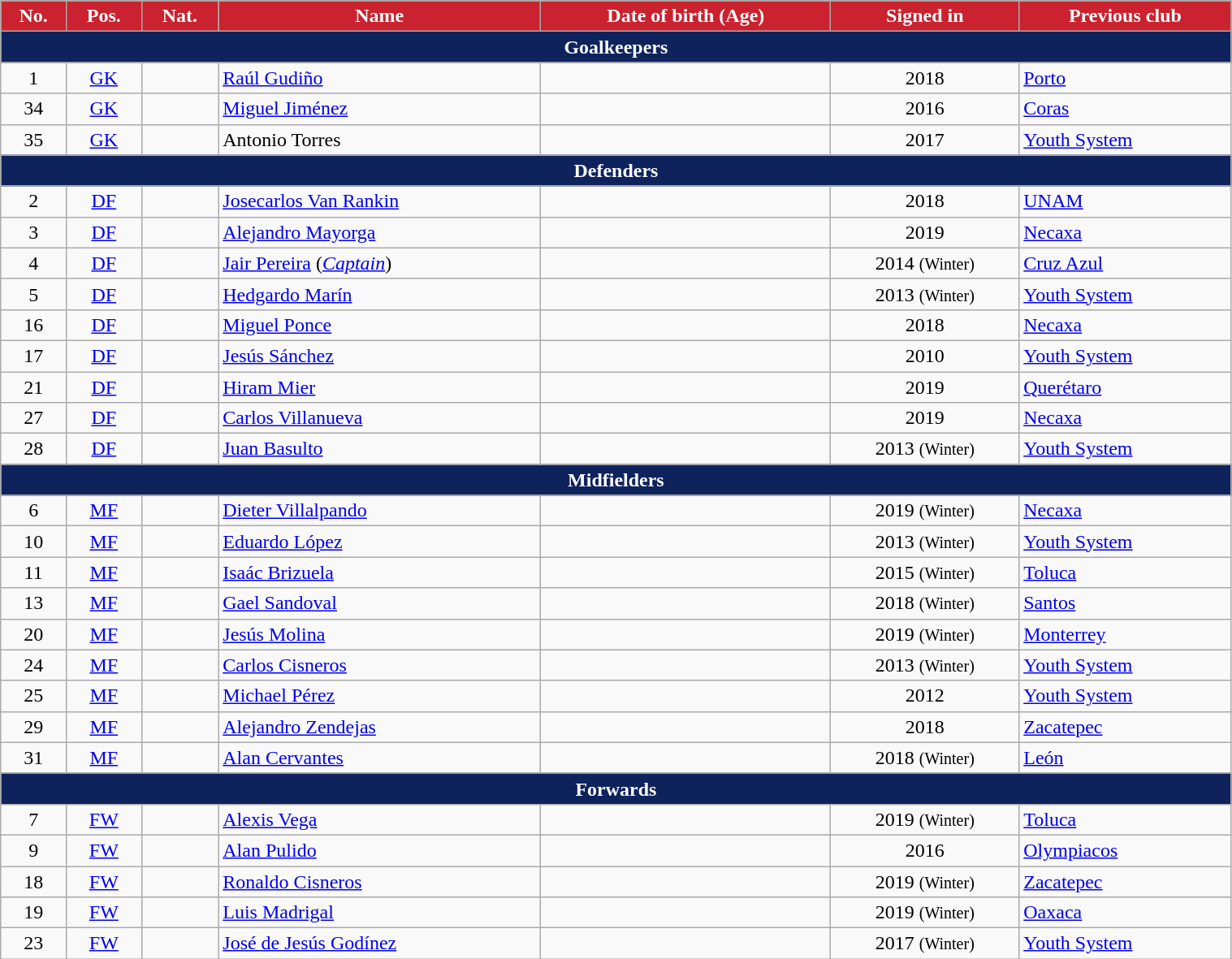<table class="wikitable" style="text-align:center; font-size:100%;width:80%;">
<tr>
<th style="background:#CA222F; color:white; text-align:center;">No.</th>
<th style="background:#CA222F; color:white; text-align:center;">Pos.</th>
<th style="background:#CA222F; color:white; text-align:center;">Nat.</th>
<th style="background:#CA222F; color:white; text-align:center;">Name</th>
<th style="background:#CA222F; color:white; text-align:center;">Date of birth (Age)</th>
<th style="background:#CA222F; color:white; text-align:center;">Signed in</th>
<th style="background:#CA222F; color:white; text-align:center;">Previous club</th>
</tr>
<tr>
<th colspan="7" style="background:#0e235c; color:white; text-align:center">Goalkeepers</th>
</tr>
<tr>
<td>1</td>
<td><a href='#'>GK</a></td>
<td></td>
<td align=left><a href='#'>Raúl Gudiño</a></td>
<td></td>
<td>2018</td>
<td align=left> <a href='#'>Porto</a></td>
</tr>
<tr>
<td>34</td>
<td><a href='#'>GK</a></td>
<td></td>
<td align=left><a href='#'>Miguel Jiménez</a></td>
<td></td>
<td>2016</td>
<td align=left> <a href='#'>Coras</a></td>
</tr>
<tr>
<td>35</td>
<td><a href='#'>GK</a></td>
<td></td>
<td align=left>Antonio Torres</td>
<td></td>
<td>2017</td>
<td align=left> <a href='#'>Youth System</a></td>
</tr>
<tr>
<th colspan="7" style="background:#0e235c; color:white; text-align:center">Defenders</th>
</tr>
<tr>
<td>2</td>
<td><a href='#'>DF</a></td>
<td></td>
<td align=left><a href='#'>Josecarlos Van Rankin</a></td>
<td></td>
<td>2018</td>
<td align=left> <a href='#'>UNAM</a></td>
</tr>
<tr>
<td>3</td>
<td><a href='#'>DF</a></td>
<td></td>
<td align=left><a href='#'>Alejandro Mayorga</a></td>
<td></td>
<td>2019 </td>
<td align=left> <a href='#'>Necaxa</a></td>
</tr>
<tr>
<td>4</td>
<td><a href='#'>DF</a></td>
<td></td>
<td align=left><a href='#'>Jair Pereira</a> (<em><a href='#'>Captain</a></em>)</td>
<td></td>
<td>2014 <small>(Winter)</small></td>
<td align=left> <a href='#'>Cruz Azul</a></td>
</tr>
<tr>
<td>5</td>
<td><a href='#'>DF</a></td>
<td></td>
<td align=left><a href='#'>Hedgardo Marín</a></td>
<td></td>
<td>2013 <small>(Winter)</small></td>
<td align=left> <a href='#'>Youth System</a></td>
</tr>
<tr>
<td>16</td>
<td><a href='#'>DF</a></td>
<td></td>
<td align=left><a href='#'>Miguel Ponce</a></td>
<td></td>
<td>2018</td>
<td align=left> <a href='#'>Necaxa</a></td>
</tr>
<tr>
<td>17</td>
<td><a href='#'>DF</a></td>
<td></td>
<td align=left><a href='#'>Jesús Sánchez</a></td>
<td></td>
<td>2010</td>
<td align=left> <a href='#'>Youth System</a></td>
</tr>
<tr>
<td>21</td>
<td><a href='#'>DF</a></td>
<td></td>
<td align=left><a href='#'>Hiram Mier</a></td>
<td></td>
<td>2019 </td>
<td align=left> <a href='#'>Querétaro</a></td>
</tr>
<tr>
<td>27</td>
<td><a href='#'>DF</a></td>
<td></td>
<td align=left><a href='#'>Carlos Villanueva</a></td>
<td></td>
<td>2019 </td>
<td align=left> <a href='#'>Necaxa</a></td>
</tr>
<tr>
<td>28</td>
<td><a href='#'>DF</a></td>
<td></td>
<td align=left><a href='#'>Juan Basulto</a></td>
<td></td>
<td>2013 <small>(Winter)</small></td>
<td align=left> <a href='#'>Youth System</a></td>
</tr>
<tr>
<th colspan="7" style="background:#0e235c; color:white; text-align:center">Midfielders</th>
</tr>
<tr>
<td>6</td>
<td><a href='#'>MF</a></td>
<td></td>
<td align=left><a href='#'>Dieter Villalpando</a></td>
<td></td>
<td>2019 <small>(Winter)</small></td>
<td align=left> <a href='#'>Necaxa</a></td>
</tr>
<tr>
<td>10</td>
<td><a href='#'>MF</a></td>
<td></td>
<td align=left><a href='#'>Eduardo López</a></td>
<td></td>
<td>2013 <small>(Winter)</small></td>
<td align=left> <a href='#'>Youth System</a></td>
</tr>
<tr>
<td>11</td>
<td><a href='#'>MF</a></td>
<td></td>
<td align=left><a href='#'>Isaác Brizuela</a></td>
<td></td>
<td>2015 <small>(Winter)</small></td>
<td align=left> <a href='#'>Toluca</a></td>
</tr>
<tr>
<td>13</td>
<td><a href='#'>MF</a></td>
<td></td>
<td align=left><a href='#'>Gael Sandoval</a></td>
<td></td>
<td>2018 <small>(Winter)</small></td>
<td align=left> <a href='#'>Santos</a></td>
</tr>
<tr>
<td>20</td>
<td><a href='#'>MF</a></td>
<td></td>
<td align=left><a href='#'>Jesús Molina</a></td>
<td></td>
<td>2019 <small>(Winter)</small></td>
<td align=left> <a href='#'>Monterrey</a></td>
</tr>
<tr>
<td>24</td>
<td><a href='#'>MF</a></td>
<td></td>
<td align=left><a href='#'>Carlos Cisneros</a></td>
<td></td>
<td>2013 <small>(Winter)</small></td>
<td align=left> <a href='#'>Youth System</a></td>
</tr>
<tr>
<td>25</td>
<td><a href='#'>MF</a></td>
<td></td>
<td align=left><a href='#'>Michael Pérez</a></td>
<td></td>
<td>2012</td>
<td align=left> <a href='#'>Youth System</a></td>
</tr>
<tr>
<td>29</td>
<td><a href='#'>MF</a></td>
<td></td>
<td align=left><a href='#'>Alejandro Zendejas</a></td>
<td></td>
<td>2018</td>
<td align=left> <a href='#'>Zacatepec</a></td>
</tr>
<tr>
<td>31</td>
<td><a href='#'>MF</a></td>
<td></td>
<td align=left><a href='#'>Alan Cervantes</a></td>
<td></td>
<td>2018 <small>(Winter)</small></td>
<td align=left> <a href='#'>León</a></td>
</tr>
<tr>
<th colspan="7" style="background:#0e235c; color:white; text-align:center">Forwards</th>
</tr>
<tr>
<td>7</td>
<td><a href='#'>FW</a></td>
<td></td>
<td align=left><a href='#'>Alexis Vega</a></td>
<td></td>
<td>2019 <small>(Winter)</small></td>
<td align=left> <a href='#'>Toluca</a></td>
</tr>
<tr>
<td>9</td>
<td><a href='#'>FW</a></td>
<td></td>
<td align=left><a href='#'>Alan Pulido</a></td>
<td></td>
<td>2016</td>
<td align=left> <a href='#'>Olympiacos</a></td>
</tr>
<tr>
<td>18</td>
<td><a href='#'>FW</a></td>
<td></td>
<td align=left><a href='#'>Ronaldo Cisneros</a></td>
<td></td>
<td>2019 <small>(Winter)</small></td>
<td align=left> <a href='#'>Zacatepec</a></td>
</tr>
<tr>
<td>19</td>
<td><a href='#'>FW</a></td>
<td></td>
<td align=left><a href='#'>Luis Madrigal</a></td>
<td></td>
<td>2019 <small>(Winter)</small></td>
<td align=left> <a href='#'>Oaxaca</a></td>
</tr>
<tr>
<td>23</td>
<td><a href='#'>FW</a></td>
<td></td>
<td align=left><a href='#'>José de Jesús Godínez</a></td>
<td></td>
<td>2017 <small>(Winter)</small></td>
<td align=left> <a href='#'>Youth System</a></td>
</tr>
</table>
